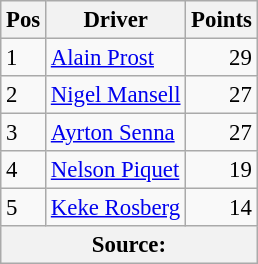<table class="wikitable" style="font-size: 95%;">
<tr>
<th>Pos</th>
<th>Driver</th>
<th>Points</th>
</tr>
<tr>
<td>1</td>
<td> <a href='#'>Alain Prost</a></td>
<td align="right">29</td>
</tr>
<tr>
<td>2</td>
<td> <a href='#'>Nigel Mansell</a></td>
<td align="right">27</td>
</tr>
<tr>
<td>3</td>
<td> <a href='#'>Ayrton Senna</a></td>
<td align="right">27</td>
</tr>
<tr>
<td>4</td>
<td> <a href='#'>Nelson Piquet</a></td>
<td align="right">19</td>
</tr>
<tr>
<td>5</td>
<td> <a href='#'>Keke Rosberg</a></td>
<td align="right">14</td>
</tr>
<tr>
<th colspan=4>Source: </th>
</tr>
</table>
